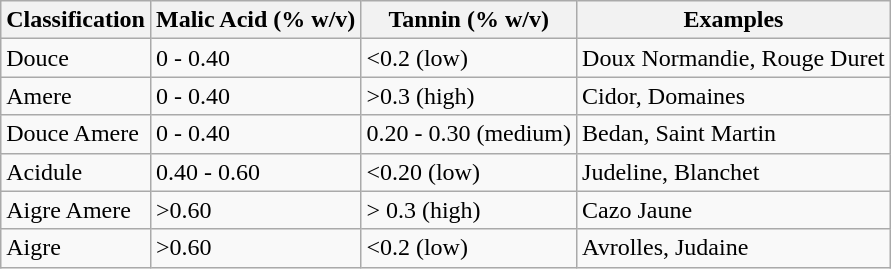<table class="wikitable">
<tr>
<th>Classification</th>
<th>Malic Acid (% w/v)</th>
<th>Tannin (% w/v)</th>
<th>Examples</th>
</tr>
<tr>
<td>Douce</td>
<td>0 - 0.40</td>
<td><0.2 (low)</td>
<td>Doux Normandie, Rouge Duret</td>
</tr>
<tr>
<td>Amere</td>
<td>0 - 0.40</td>
<td>>0.3 (high)</td>
<td>Cidor, Domaines</td>
</tr>
<tr>
<td>Douce Amere</td>
<td>0 - 0.40</td>
<td>0.20 - 0.30 (medium)</td>
<td>Bedan, Saint Martin</td>
</tr>
<tr>
<td>Acidule</td>
<td>0.40 - 0.60</td>
<td><0.20 (low)</td>
<td>Judeline, Blanchet</td>
</tr>
<tr>
<td>Aigre Amere</td>
<td>>0.60</td>
<td>> 0.3 (high)</td>
<td>Cazo Jaune</td>
</tr>
<tr>
<td>Aigre</td>
<td>>0.60</td>
<td><0.2 (low)</td>
<td>Avrolles, Judaine</td>
</tr>
</table>
